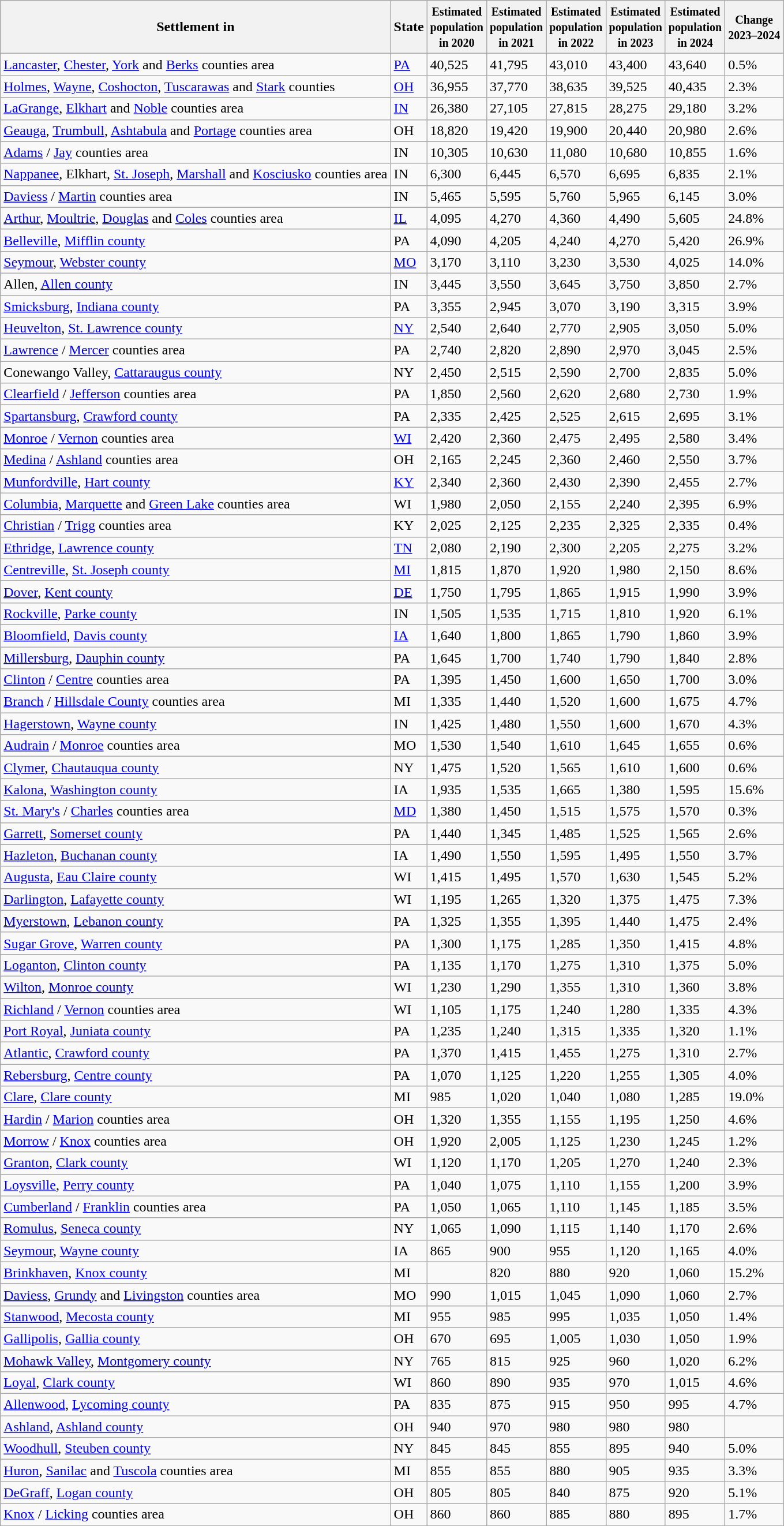<table class="wikitable sortable">
<tr>
<th>Settlement in</th>
<th>State</th>
<th><small>Estimated<br>population<br>in 2020</small></th>
<th><small>Estimated<br>population<br>in 2021</small></th>
<th><small>Estimated<br>population<br>in 2022</small></th>
<th><small>Estimated<br>population<br>in 2023</small></th>
<th><small>Estimated<br>population<br>in 2024</small></th>
<th><small>Change<br>2023–2024</small></th>
</tr>
<tr --->
<td><a href='#'>Lancaster</a>, <a href='#'>Chester</a>, <a href='#'>York</a> and <a href='#'>Berks</a> counties area</td>
<td><a href='#'>PA</a></td>
<td>40,525</td>
<td>41,795</td>
<td>43,010</td>
<td>43,400</td>
<td>43,640</td>
<td>0.5%</td>
</tr>
<tr --->
<td><a href='#'>Holmes</a>, <a href='#'>Wayne</a>, <a href='#'>Coshocton</a>, <a href='#'>Tuscarawas</a> and <a href='#'>Stark</a> counties</td>
<td><a href='#'>OH</a></td>
<td>36,955</td>
<td>37,770</td>
<td>38,635</td>
<td>39,525</td>
<td>40,435</td>
<td>2.3%</td>
</tr>
<tr --->
<td><a href='#'>LaGrange</a>, <a href='#'>Elkhart</a> and <a href='#'>Noble</a> counties area</td>
<td><a href='#'>IN</a></td>
<td>26,380</td>
<td>27,105</td>
<td>27,815</td>
<td>28,275</td>
<td>29,180</td>
<td>3.2%</td>
</tr>
<tr --->
<td><a href='#'>Geauga</a>, <a href='#'>Trumbull</a>, <a href='#'>Ashtabula</a> and <a href='#'>Portage</a> counties area</td>
<td>OH</td>
<td>18,820</td>
<td>19,420</td>
<td>19,900</td>
<td>20,440</td>
<td>20,980</td>
<td>2.6%</td>
</tr>
<tr --->
<td><a href='#'>Adams</a> / <a href='#'>Jay</a> counties area</td>
<td>IN</td>
<td>10,305</td>
<td>10,630</td>
<td>11,080</td>
<td>10,680</td>
<td>10,855</td>
<td>1.6%</td>
</tr>
<tr --->
<td><a href='#'>Nappanee</a>, Elkhart, <a href='#'>St. Joseph</a>, <a href='#'>Marshall</a> and <a href='#'>Kosciusko</a> counties area</td>
<td>IN</td>
<td>6,300</td>
<td>6,445</td>
<td>6,570</td>
<td>6,695</td>
<td>6,835</td>
<td>2.1%</td>
</tr>
<tr --->
<td><a href='#'>Daviess</a> / <a href='#'>Martin</a> counties area</td>
<td>IN</td>
<td>5,465</td>
<td>5,595</td>
<td>5,760</td>
<td>5,965</td>
<td>6,145</td>
<td>3.0%</td>
</tr>
<tr --->
<td><a href='#'>Arthur</a>, <a href='#'>Moultrie</a>, <a href='#'>Douglas</a> and <a href='#'>Coles</a> counties area</td>
<td><a href='#'>IL</a></td>
<td>4,095</td>
<td>4,270</td>
<td>4,360</td>
<td>4,490</td>
<td>5,605</td>
<td>24.8%</td>
</tr>
<tr --->
<td><a href='#'>Belleville</a>, <a href='#'>Mifflin county</a></td>
<td>PA</td>
<td>4,090</td>
<td>4,205</td>
<td>4,240</td>
<td>4,270</td>
<td>5,420</td>
<td>26.9%</td>
</tr>
<tr --->
<td><a href='#'>Seymour</a>, <a href='#'>Webster county</a></td>
<td><a href='#'>MO</a></td>
<td>3,170</td>
<td>3,110</td>
<td>3,230</td>
<td>3,530</td>
<td>4,025</td>
<td>14.0%</td>
</tr>
<tr --->
<td>Allen, <a href='#'>Allen county</a></td>
<td>IN</td>
<td>3,445</td>
<td>3,550</td>
<td>3,645</td>
<td>3,750</td>
<td>3,850</td>
<td>2.7%</td>
</tr>
<tr --->
<td><a href='#'>Smicksburg</a>, <a href='#'>Indiana county</a></td>
<td>PA</td>
<td>3,355</td>
<td>2,945</td>
<td>3,070</td>
<td>3,190</td>
<td>3,315</td>
<td>3.9%</td>
</tr>
<tr --->
<td><a href='#'>Heuvelton</a>, <a href='#'>St. Lawrence county</a></td>
<td><a href='#'>NY</a></td>
<td>2,540</td>
<td>2,640</td>
<td>2,770</td>
<td>2,905</td>
<td>3,050</td>
<td>5.0%</td>
</tr>
<tr --->
<td><a href='#'>Lawrence</a> / <a href='#'>Mercer</a> counties area</td>
<td>PA</td>
<td>2,740</td>
<td>2,820</td>
<td>2,890</td>
<td>2,970</td>
<td>3,045</td>
<td>2.5%</td>
</tr>
<tr --->
<td>Conewango Valley, <a href='#'>Cattaraugus county</a></td>
<td>NY</td>
<td>2,450</td>
<td>2,515</td>
<td>2,590</td>
<td>2,700</td>
<td>2,835</td>
<td>5.0%</td>
</tr>
<tr --->
<td><a href='#'>Clearfield</a> / <a href='#'>Jefferson</a> counties area</td>
<td>PA</td>
<td>1,850</td>
<td>2,560</td>
<td>2,620</td>
<td>2,680</td>
<td>2,730</td>
<td>1.9%</td>
</tr>
<tr --->
<td><a href='#'>Spartansburg</a>, <a href='#'>Crawford county</a></td>
<td>PA</td>
<td>2,335</td>
<td>2,425</td>
<td>2,525</td>
<td>2,615</td>
<td>2,695</td>
<td>3.1%</td>
</tr>
<tr --->
<td><a href='#'>Monroe</a> / <a href='#'>Vernon</a> counties area</td>
<td><a href='#'>WI</a></td>
<td>2,420</td>
<td>2,360</td>
<td>2,475</td>
<td>2,495</td>
<td>2,580</td>
<td>3.4%</td>
</tr>
<tr --->
<td><a href='#'>Medina</a> / <a href='#'>Ashland</a> counties area</td>
<td>OH</td>
<td>2,165</td>
<td>2,245</td>
<td>2,360</td>
<td>2,460</td>
<td>2,550</td>
<td>3.7%</td>
</tr>
<tr --->
<td><a href='#'>Munfordville</a>, <a href='#'>Hart county</a></td>
<td><a href='#'>KY</a></td>
<td>2,340</td>
<td>2,360</td>
<td>2,430</td>
<td>2,390</td>
<td>2,455</td>
<td>2.7%</td>
</tr>
<tr --->
<td><a href='#'>Columbia</a>, <a href='#'>Marquette</a> and <a href='#'>Green Lake</a> counties area</td>
<td>WI</td>
<td>1,980</td>
<td>2,050</td>
<td>2,155</td>
<td>2,240</td>
<td>2,395</td>
<td>6.9%</td>
</tr>
<tr --->
<td><a href='#'>Christian</a> / <a href='#'>Trigg</a> counties area</td>
<td>KY</td>
<td>2,025</td>
<td>2,125</td>
<td>2,235</td>
<td>2,325</td>
<td>2,335</td>
<td>0.4%</td>
</tr>
<tr --->
<td><a href='#'>Ethridge</a>, <a href='#'>Lawrence county</a></td>
<td><a href='#'>TN</a></td>
<td>2,080</td>
<td>2,190</td>
<td>2,300</td>
<td>2,205</td>
<td>2,275</td>
<td>3.2%</td>
</tr>
<tr --->
<td><a href='#'>Centreville</a>, <a href='#'>St. Joseph county</a></td>
<td><a href='#'>MI</a></td>
<td>1,815</td>
<td>1,870</td>
<td>1,920</td>
<td>1,980</td>
<td>2,150</td>
<td>8.6%</td>
</tr>
<tr --->
<td><a href='#'>Dover</a>, <a href='#'>Kent county</a></td>
<td><a href='#'>DE</a></td>
<td>1,750</td>
<td>1,795</td>
<td>1,865</td>
<td>1,915</td>
<td>1,990</td>
<td>3.9%</td>
</tr>
<tr --->
<td><a href='#'>Rockville</a>, <a href='#'>Parke county</a></td>
<td>IN</td>
<td>1,505</td>
<td>1,535</td>
<td>1,715</td>
<td>1,810</td>
<td>1,920</td>
<td>6.1%</td>
</tr>
<tr --->
<td><a href='#'>Bloomfield</a>, <a href='#'>Davis county</a></td>
<td><a href='#'>IA</a></td>
<td>1,640</td>
<td>1,800</td>
<td>1,865</td>
<td>1,790</td>
<td>1,860</td>
<td>3.9%</td>
</tr>
<tr --->
<td><a href='#'>Millersburg</a>, <a href='#'>Dauphin county</a></td>
<td>PA</td>
<td>1,645</td>
<td>1,700</td>
<td>1,740</td>
<td>1,790</td>
<td>1,840</td>
<td>2.8%</td>
</tr>
<tr --->
<td><a href='#'>Clinton</a> / <a href='#'>Centre</a> counties area</td>
<td>PA</td>
<td>1,395</td>
<td>1,450</td>
<td>1,600</td>
<td>1,650</td>
<td>1,700</td>
<td>3.0%</td>
</tr>
<tr --->
<td><a href='#'>Branch</a> / <a href='#'>Hillsdale County</a> counties area</td>
<td>MI</td>
<td>1,335</td>
<td>1,440</td>
<td>1,520</td>
<td>1,600</td>
<td>1,675</td>
<td>4.7%</td>
</tr>
<tr --->
<td><a href='#'>Hagerstown</a>, <a href='#'>Wayne county</a></td>
<td>IN</td>
<td>1,425</td>
<td>1,480</td>
<td>1,550</td>
<td>1,600</td>
<td>1,670</td>
<td>4.3%</td>
</tr>
<tr --->
<td><a href='#'>Audrain</a> / <a href='#'>Monroe</a> counties area</td>
<td>MO</td>
<td>1,530</td>
<td>1,540</td>
<td>1,610</td>
<td>1,645</td>
<td>1,655</td>
<td>0.6%</td>
</tr>
<tr --->
<td><a href='#'>Clymer</a>, <a href='#'>Chautauqua county</a></td>
<td>NY</td>
<td>1,475</td>
<td>1,520</td>
<td>1,565</td>
<td>1,610</td>
<td>1,600</td>
<td>0.6%</td>
</tr>
<tr --->
<td><a href='#'>Kalona</a>, <a href='#'>Washington county</a></td>
<td>IA</td>
<td>1,935</td>
<td>1,535</td>
<td>1,665</td>
<td>1,380</td>
<td>1,595</td>
<td>15.6%</td>
</tr>
<tr --->
<td><a href='#'>St. Mary's</a> / <a href='#'>Charles</a> counties area</td>
<td><a href='#'>MD</a></td>
<td>1,380</td>
<td>1,450</td>
<td>1,515</td>
<td>1,575</td>
<td>1,570</td>
<td>0.3%</td>
</tr>
<tr --->
<td><a href='#'>Garrett</a>, <a href='#'>Somerset county</a></td>
<td>PA</td>
<td>1,440</td>
<td>1,345</td>
<td>1,485</td>
<td>1,525</td>
<td>1,565</td>
<td>2.6%</td>
</tr>
<tr --->
<td><a href='#'>Hazleton</a>, <a href='#'>Buchanan county</a></td>
<td>IA</td>
<td>1,490</td>
<td>1,550</td>
<td>1,595</td>
<td>1,495</td>
<td>1,550</td>
<td>3.7%</td>
</tr>
<tr --->
<td><a href='#'>Augusta</a>, <a href='#'>Eau Claire county</a></td>
<td>WI</td>
<td>1,415</td>
<td>1,495</td>
<td>1,570</td>
<td>1,630</td>
<td>1,545</td>
<td>5.2%</td>
</tr>
<tr --->
<td><a href='#'>Darlington</a>, <a href='#'>Lafayette county</a></td>
<td>WI</td>
<td>1,195</td>
<td>1,265</td>
<td>1,320</td>
<td>1,375</td>
<td>1,475</td>
<td>7.3%</td>
</tr>
<tr --->
<td><a href='#'>Myerstown</a>, <a href='#'>Lebanon county</a></td>
<td>PA</td>
<td>1,325</td>
<td>1,355</td>
<td>1,395</td>
<td>1,440</td>
<td>1,475</td>
<td>2.4%</td>
</tr>
<tr --->
<td><a href='#'>Sugar Grove</a>, <a href='#'>Warren county</a></td>
<td>PA</td>
<td>1,300</td>
<td>1,175</td>
<td>1,285</td>
<td>1,350</td>
<td>1,415</td>
<td>4.8%</td>
</tr>
<tr --->
<td><a href='#'>Loganton</a>, <a href='#'>Clinton county</a></td>
<td>PA</td>
<td>1,135</td>
<td>1,170</td>
<td>1,275</td>
<td>1,310</td>
<td>1,375</td>
<td>5.0%</td>
</tr>
<tr --->
<td><a href='#'>Wilton</a>, <a href='#'>Monroe county</a></td>
<td>WI</td>
<td>1,230</td>
<td>1,290</td>
<td>1,355</td>
<td>1,310</td>
<td>1,360</td>
<td>3.8%</td>
</tr>
<tr --->
<td><a href='#'>Richland</a> / <a href='#'>Vernon</a> counties area</td>
<td>WI</td>
<td>1,105</td>
<td>1,175</td>
<td>1,240</td>
<td>1,280</td>
<td>1,335</td>
<td>4.3%</td>
</tr>
<tr --->
<td><a href='#'>Port Royal</a>, <a href='#'>Juniata county</a></td>
<td>PA</td>
<td>1,235</td>
<td>1,240</td>
<td>1,315</td>
<td>1,335</td>
<td>1,320</td>
<td>1.1%</td>
</tr>
<tr --->
<td><a href='#'>Atlantic</a>, <a href='#'>Crawford county</a></td>
<td>PA</td>
<td>1,370</td>
<td>1,415</td>
<td>1,455</td>
<td>1,275</td>
<td>1,310</td>
<td>2.7%</td>
</tr>
<tr --->
<td><a href='#'>Rebersburg</a>, <a href='#'>Centre county</a></td>
<td>PA</td>
<td>1,070</td>
<td>1,125</td>
<td>1,220</td>
<td>1,255</td>
<td>1,305</td>
<td>4.0%</td>
</tr>
<tr --->
<td><a href='#'>Clare</a>, <a href='#'>Clare county</a></td>
<td>MI</td>
<td>985</td>
<td>1,020</td>
<td>1,040</td>
<td>1,080</td>
<td>1,285</td>
<td>19.0%</td>
</tr>
<tr --->
<td><a href='#'>Hardin</a> / <a href='#'>Marion</a> counties area</td>
<td>OH</td>
<td>1,320</td>
<td>1,355</td>
<td>1,155</td>
<td>1,195</td>
<td>1,250</td>
<td>4.6%</td>
</tr>
<tr --->
<td><a href='#'>Morrow</a> / <a href='#'>Knox</a> counties area</td>
<td>OH</td>
<td>1,920</td>
<td>2,005</td>
<td>1,125</td>
<td>1,230</td>
<td>1,245</td>
<td>1.2%</td>
</tr>
<tr --->
<td><a href='#'>Granton</a>, <a href='#'>Clark county</a></td>
<td>WI</td>
<td>1,120</td>
<td>1,170</td>
<td>1,205</td>
<td>1,270</td>
<td>1,240</td>
<td>2.3%</td>
</tr>
<tr --->
<td><a href='#'>Loysville</a>, <a href='#'>Perry county</a></td>
<td>PA</td>
<td>1,040</td>
<td>1,075</td>
<td>1,110</td>
<td>1,155</td>
<td>1,200</td>
<td>3.9%</td>
</tr>
<tr --->
<td><a href='#'>Cumberland</a> / <a href='#'>Franklin</a> counties area</td>
<td>PA</td>
<td>1,050</td>
<td>1,065</td>
<td>1,110</td>
<td>1,145</td>
<td>1,185</td>
<td>3.5%</td>
</tr>
<tr --->
<td><a href='#'>Romulus</a>, <a href='#'>Seneca county</a></td>
<td>NY</td>
<td>1,065</td>
<td>1,090</td>
<td>1,115</td>
<td>1,140</td>
<td>1,170</td>
<td>2.6%</td>
</tr>
<tr --->
<td><a href='#'>Seymour</a>, <a href='#'>Wayne county</a></td>
<td>IA</td>
<td>865</td>
<td>900</td>
<td>955</td>
<td>1,120</td>
<td>1,165</td>
<td>4.0%</td>
</tr>
<tr --->
<td><a href='#'>Brinkhaven</a>, <a href='#'>Knox county</a></td>
<td>MI</td>
<td></td>
<td>820</td>
<td>880</td>
<td>920</td>
<td>1,060</td>
<td>15.2%</td>
</tr>
<tr --->
<td><a href='#'>Daviess</a>, <a href='#'>Grundy</a> and <a href='#'>Livingston</a> counties area</td>
<td>MO</td>
<td>990</td>
<td>1,015</td>
<td>1,045</td>
<td>1,090</td>
<td>1,060</td>
<td>2.7%</td>
</tr>
<tr --->
<td><a href='#'>Stanwood</a>, <a href='#'>Mecosta county</a></td>
<td>MI</td>
<td>955</td>
<td>985</td>
<td>995</td>
<td>1,035</td>
<td>1,050</td>
<td>1.4%</td>
</tr>
<tr --->
<td><a href='#'>Gallipolis</a>, <a href='#'>Gallia county</a></td>
<td>OH</td>
<td>670</td>
<td>695</td>
<td>1,005</td>
<td>1,030</td>
<td>1,050</td>
<td>1.9%</td>
</tr>
<tr --->
<td><a href='#'>Mohawk Valley</a>, <a href='#'>Montgomery county</a></td>
<td>NY</td>
<td>765</td>
<td>815</td>
<td>925</td>
<td>960</td>
<td>1,020</td>
<td>6.2%</td>
</tr>
<tr --->
<td><a href='#'>Loyal</a>, <a href='#'>Clark county</a></td>
<td>WI</td>
<td>860</td>
<td>890</td>
<td>935</td>
<td>970</td>
<td>1,015</td>
<td>4.6%</td>
</tr>
<tr --->
<td><a href='#'>Allenwood</a>, <a href='#'>Lycoming county</a></td>
<td>PA</td>
<td>835</td>
<td>875</td>
<td>915</td>
<td>950</td>
<td>995</td>
<td>4.7%</td>
</tr>
<tr --->
<td><a href='#'>Ashland</a>, <a href='#'>Ashland county</a></td>
<td>OH</td>
<td>940</td>
<td>970</td>
<td>980</td>
<td>980</td>
<td>980</td>
<td></td>
</tr>
<tr --->
<td><a href='#'>Woodhull</a>, <a href='#'>Steuben county</a></td>
<td>NY</td>
<td>845</td>
<td>845</td>
<td>855</td>
<td>895</td>
<td>940</td>
<td>5.0%</td>
</tr>
<tr --->
<td><a href='#'>Huron</a>, <a href='#'>Sanilac</a> and <a href='#'>Tuscola</a> counties area</td>
<td>MI</td>
<td>855</td>
<td>855</td>
<td>880</td>
<td>905</td>
<td>935</td>
<td>3.3%</td>
</tr>
<tr --->
<td><a href='#'>DeGraff</a>, <a href='#'>Logan county</a></td>
<td>OH</td>
<td>805</td>
<td>805</td>
<td>840</td>
<td>875</td>
<td>920</td>
<td>5.1%</td>
</tr>
<tr --->
<td><a href='#'>Knox</a> / <a href='#'>Licking</a> counties area</td>
<td>OH</td>
<td>860</td>
<td>860</td>
<td>885</td>
<td>880</td>
<td>895</td>
<td>1.7%</td>
</tr>
</table>
